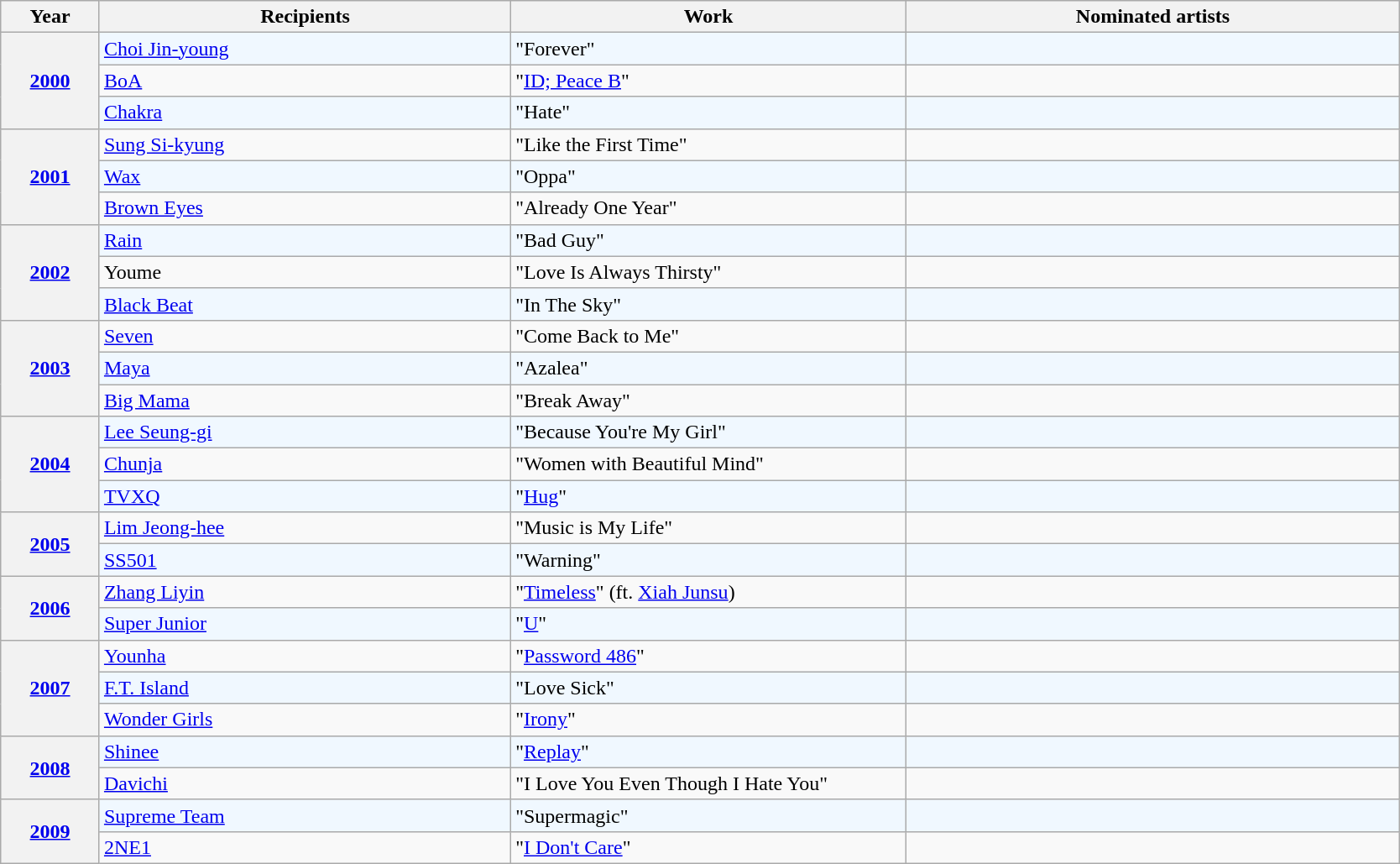<table class="wikitable plainrowheaders sortable" style="width:88%">
<tr>
<th scope="col" width="6%">Year</th>
<th scope="col" width="25%">Recipients</th>
<th scope="col" width="24%">Work</th>
<th scope="col" class="unsortable" width="30%">Nominated artists</th>
</tr>
<tr>
<th style="text-align:center" rowspan=3><a href='#'>2000</a></th>
<td style="background:#F0F8FF"><a href='#'>Choi Jin-young</a></td>
<td style="background:#F0F8FF">"Forever"</td>
<td style="background:#F0F8FF; font-size: 97%;"></td>
</tr>
<tr>
<td><a href='#'>BoA</a></td>
<td>"<a href='#'>ID; Peace B</a>"</td>
<td style="font-size: 97%;"></td>
</tr>
<tr>
<td style="background:#F0F8FF"><a href='#'>Chakra</a></td>
<td style="background:#F0F8FF">"Hate"</td>
<td style="background:#F0F8FF; font-size: 97%;"></td>
</tr>
<tr>
<th style="text-align:center" rowspan=3><a href='#'>2001</a></th>
<td><a href='#'>Sung Si-kyung</a></td>
<td>"Like the First Time"</td>
<td style="font-size: 97%;"></td>
</tr>
<tr>
<td style="background:#F0F8FF"><a href='#'>Wax</a></td>
<td style="background:#F0F8FF">"Oppa"</td>
<td style="background:#F0F8FF; font-size: 97%;"></td>
</tr>
<tr>
<td><a href='#'>Brown Eyes</a></td>
<td>"Already One Year"</td>
<td style="font-size: 97%;"></td>
</tr>
<tr>
<th style="text-align:center" rowspan=3><a href='#'>2002</a></th>
<td style="background:#F0F8FF"><a href='#'>Rain</a></td>
<td style="background:#F0F8FF">"Bad Guy"</td>
<td style="background:#F0F8FF; font-size: 97%;"></td>
</tr>
<tr>
<td>Youme</td>
<td>"Love Is Always Thirsty"</td>
<td style="font-size: 97%;"></td>
</tr>
<tr>
<td style="background:#F0F8FF"><a href='#'>Black Beat</a></td>
<td style="background:#F0F8FF">"In The Sky"</td>
<td style="background:#F0F8FF; font-size: 97%;"></td>
</tr>
<tr>
<th style="text-align:center" rowspan=3><a href='#'>2003</a></th>
<td><a href='#'>Seven</a></td>
<td>"Come Back to Me"</td>
<td style="font-size: 97%;"></td>
</tr>
<tr>
<td style="background:#F0F8FF"><a href='#'>Maya</a></td>
<td style="background:#F0F8FF">"Azalea"</td>
<td style="background:#F0F8FF; font-size: 97%;"></td>
</tr>
<tr>
<td><a href='#'>Big Mama</a></td>
<td>"Break Away"</td>
<td style="font-size: 97%;"></td>
</tr>
<tr>
<th style="text-align:center" rowspan=3><a href='#'>2004</a></th>
<td style="background:#F0F8FF"><a href='#'>Lee Seung-gi</a></td>
<td style="background:#F0F8FF">"Because You're My Girl"</td>
<td style="background:#F0F8FF; font-size: 97%;"></td>
</tr>
<tr>
<td><a href='#'>Chunja</a></td>
<td>"Women with Beautiful Mind"</td>
<td style="font-size: 97%;"></td>
</tr>
<tr>
<td style="background:#F0F8FF"><a href='#'>TVXQ</a></td>
<td style="background:#F0F8FF">"<a href='#'>Hug</a>"</td>
<td style="background:#F0F8FF; font-size: 97%;"></td>
</tr>
<tr>
<th style="text-align:center" rowspan=2><a href='#'>2005</a></th>
<td><a href='#'>Lim Jeong-hee</a></td>
<td>"Music is My Life"</td>
<td style="font-size: 97%;"></td>
</tr>
<tr>
<td style="background:#F0F8FF"><a href='#'>SS501</a></td>
<td style="background:#F0F8FF">"Warning"</td>
<td style="background:#F0F8FF; font-size: 97%;"></td>
</tr>
<tr>
<th style="text-align:center" rowspan=2><a href='#'>2006</a></th>
<td><a href='#'>Zhang Liyin</a></td>
<td>"<a href='#'>Timeless</a>" (ft. <a href='#'>Xiah Junsu</a>)</td>
<td style="font-size: 97%;"></td>
</tr>
<tr>
<td style="background:#F0F8FF"><a href='#'>Super Junior</a></td>
<td style="background:#F0F8FF">"<a href='#'>U</a>"</td>
<td style="background:#F0F8FF; font-size: 97%;"></td>
</tr>
<tr>
<th style="text-align:center" rowspan=3><a href='#'>2007</a></th>
<td><a href='#'>Younha</a></td>
<td>"<a href='#'>Password 486</a>"</td>
<td style="font-size: 97%;"></td>
</tr>
<tr>
<td style="background:#F0F8FF"><a href='#'>F.T. Island</a></td>
<td style="background:#F0F8FF">"Love Sick"</td>
<td style="background:#F0F8FF; font-size: 97%;"></td>
</tr>
<tr>
<td><a href='#'>Wonder Girls</a></td>
<td>"<a href='#'>Irony</a>"</td>
<td style="font-size: 97%;"></td>
</tr>
<tr>
<th style="text-align:center" rowspan=2><a href='#'>2008</a></th>
<td style="background:#F0F8FF"><a href='#'>Shinee</a></td>
<td style="background:#F0F8FF">"<a href='#'>Replay</a>"</td>
<td style="background:#F0F8FF; font-size: 97%;"></td>
</tr>
<tr>
<td><a href='#'>Davichi</a></td>
<td>"I Love You Even Though I Hate You"</td>
<td style="font-size: 97%;"></td>
</tr>
<tr>
<th style="text-align:center" rowspan=2><a href='#'>2009</a></th>
<td style="background:#F0F8FF"><a href='#'>Supreme Team</a></td>
<td style="background:#F0F8FF">"Supermagic"</td>
<td style="background:#F0F8FF; font-size: 97%;"></td>
</tr>
<tr>
<td><a href='#'>2NE1</a></td>
<td>"<a href='#'>I Don't Care</a>"</td>
<td style="font-size: 97%;"></td>
</tr>
</table>
